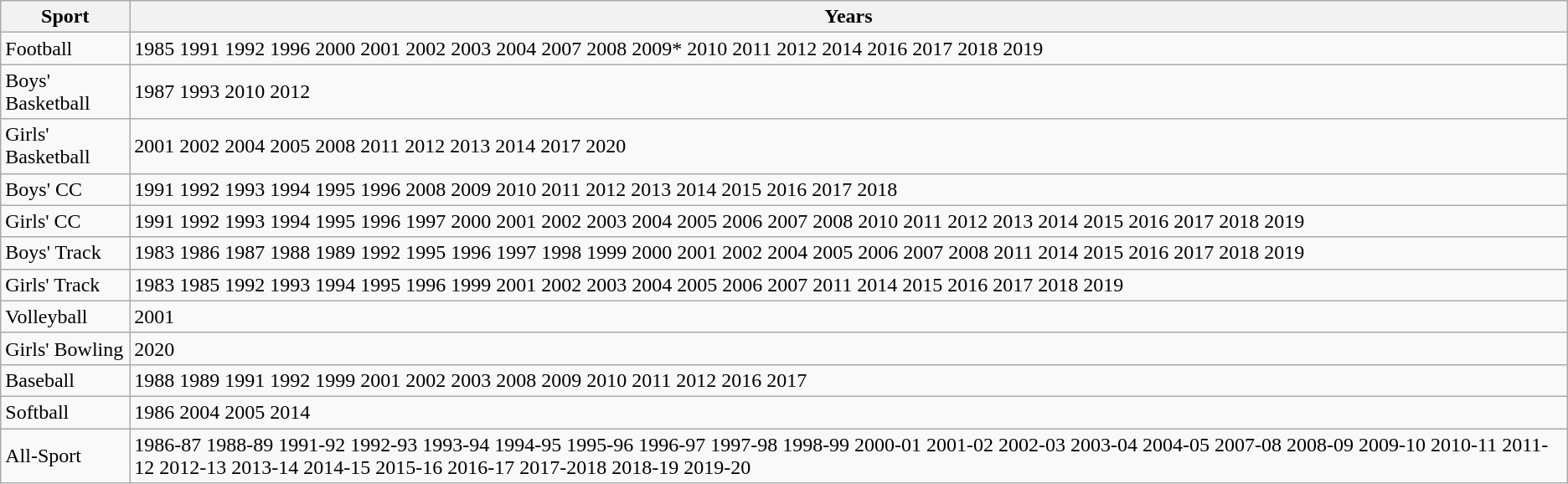<table class="wikitable mw-collapsible mw-collapsed">
<tr>
<th>Sport</th>
<th>Years</th>
</tr>
<tr>
<td>Football</td>
<td>1985  1991 1992 1996 2000 2001 2002 2003 2004 2007 2008 2009* 2010 2011 2012 2014 2016 2017 2018 2019</td>
</tr>
<tr>
<td>Boys' Basketball</td>
<td>1987 1993 2010 2012</td>
</tr>
<tr>
<td>Girls' Basketball</td>
<td>2001 2002 2004 2005 2008 2011 2012 2013 2014 2017 2020</td>
</tr>
<tr>
<td>Boys' CC</td>
<td>1991 1992 1993 1994 1995 1996 2008 2009 2010 2011 2012 2013 2014 2015 2016 2017 2018</td>
</tr>
<tr>
<td>Girls' CC</td>
<td>1991 1992 1993 1994 1995 1996 1997 2000 2001 2002 2003 2004 2005 2006 2007 2008 2010 2011 2012 2013 2014 2015 2016 2017 2018 2019</td>
</tr>
<tr>
<td>Boys' Track</td>
<td>1983 1986 1987 1988 1989 1992 1995 1996 1997 1998 1999 2000 2001 2002 2004 2005 2006 2007 2008 2011 2014 2015 2016 2017 2018 2019</td>
</tr>
<tr>
<td>Girls' Track</td>
<td>1983 1985 1992 1993 1994 1995 1996 1999 2001 2002 2003 2004 2005 2006 2007 2011 2014 2015 2016 2017 2018 2019</td>
</tr>
<tr>
<td>Volleyball</td>
<td>2001</td>
</tr>
<tr>
<td>Girls' Bowling</td>
<td>2020</td>
</tr>
<tr>
<td>Baseball</td>
<td>1988 1989 1991 1992 1999 2001 2002 2003 2008 2009 2010 2011 2012 2016 2017</td>
</tr>
<tr>
<td>Softball</td>
<td>1986 2004 2005 2014</td>
</tr>
<tr>
<td>All-Sport</td>
<td>1986-87 1988-89 1991-92 1992-93 1993-94 1994-95 1995-96 1996-97 1997-98 1998-99 2000-01 2001-02 2002-03 2003-04 2004-05 2007-08 2008-09 2009-10 2010-11 2011-12 2012-13 2013-14 2014-15 2015-16 2016-17 2017-2018 2018-19 2019-20</td>
</tr>
</table>
